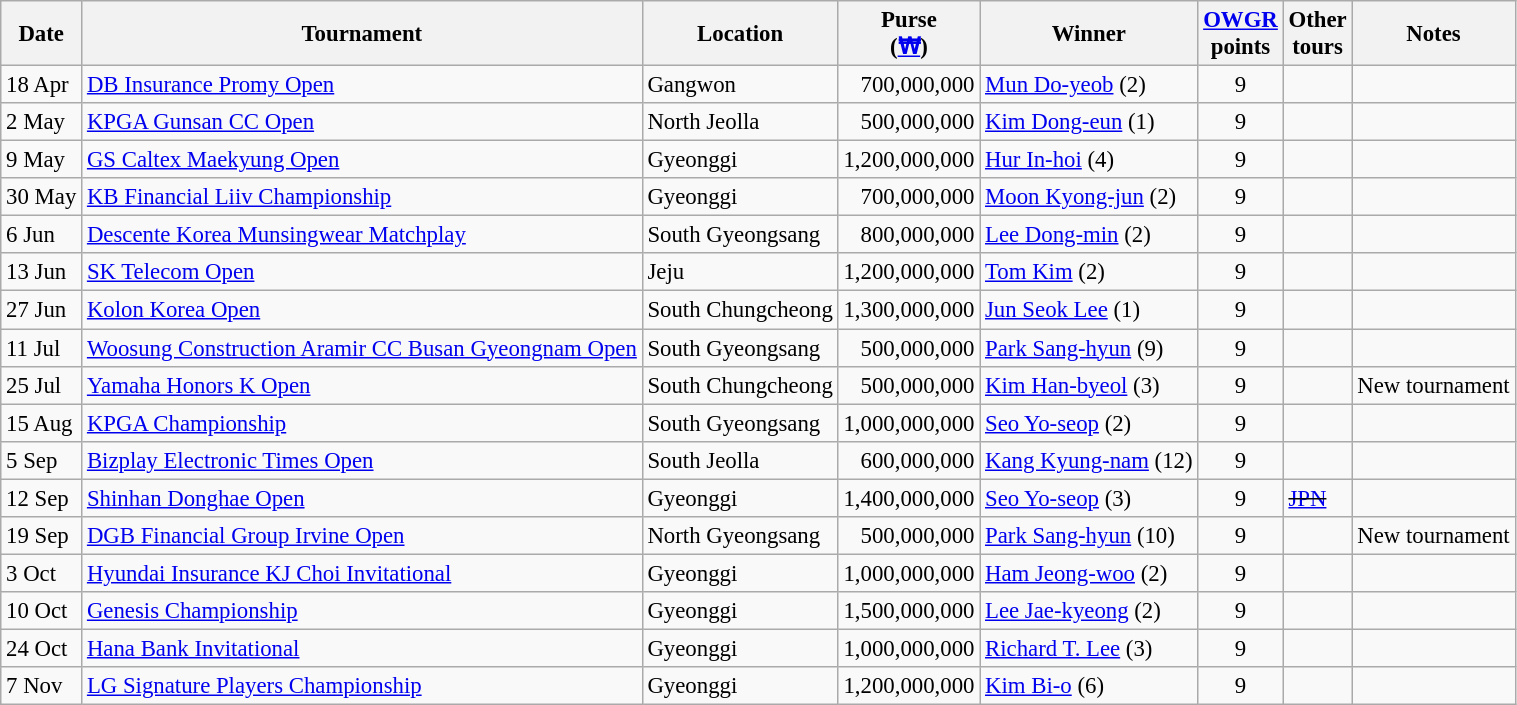<table class="wikitable" style="font-size:95%;">
<tr>
<th>Date</th>
<th>Tournament</th>
<th>Location</th>
<th>Purse<br>(<a href='#'>₩</a>)</th>
<th>Winner</th>
<th><a href='#'>OWGR</a><br>points</th>
<th>Other<br>tours</th>
<th>Notes</th>
</tr>
<tr>
<td>18 Apr</td>
<td><a href='#'>DB Insurance Promy Open</a></td>
<td>Gangwon</td>
<td align=right>700,000,000</td>
<td> <a href='#'>Mun Do-yeob</a> (2)</td>
<td align=center>9</td>
<td></td>
<td></td>
</tr>
<tr>
<td>2 May</td>
<td><a href='#'>KPGA Gunsan CC Open</a></td>
<td>North Jeolla</td>
<td align=right>500,000,000</td>
<td> <a href='#'>Kim Dong-eun</a> (1)</td>
<td align=center>9</td>
<td></td>
<td></td>
</tr>
<tr>
<td>9 May</td>
<td><a href='#'>GS Caltex Maekyung Open</a></td>
<td>Gyeonggi</td>
<td align=right>1,200,000,000</td>
<td> <a href='#'>Hur In-hoi</a> (4)</td>
<td align=center>9</td>
<td></td>
<td></td>
</tr>
<tr>
<td>30 May</td>
<td><a href='#'>KB Financial Liiv Championship</a></td>
<td>Gyeonggi</td>
<td align=right>700,000,000</td>
<td> <a href='#'>Moon Kyong-jun</a> (2)</td>
<td align=center>9</td>
<td></td>
<td></td>
</tr>
<tr>
<td>6 Jun</td>
<td><a href='#'>Descente Korea Munsingwear Matchplay</a></td>
<td>South Gyeongsang</td>
<td align=right>800,000,000</td>
<td> <a href='#'>Lee Dong-min</a> (2)</td>
<td align=center>9</td>
<td></td>
<td></td>
</tr>
<tr>
<td>13 Jun</td>
<td><a href='#'>SK Telecom Open</a></td>
<td>Jeju</td>
<td align=right>1,200,000,000</td>
<td> <a href='#'>Tom Kim</a> (2)</td>
<td align=center>9</td>
<td></td>
<td></td>
</tr>
<tr>
<td>27 Jun</td>
<td><a href='#'>Kolon Korea Open</a></td>
<td>South Chungcheong</td>
<td align=right>1,300,000,000</td>
<td> <a href='#'>Jun Seok Lee</a> (1)</td>
<td align=center>9</td>
<td></td>
<td></td>
</tr>
<tr>
<td>11 Jul</td>
<td><a href='#'>Woosung Construction Aramir CC Busan Gyeongnam Open</a></td>
<td>South Gyeongsang</td>
<td align=right>500,000,000</td>
<td> <a href='#'>Park Sang-hyun</a> (9)</td>
<td align=center>9</td>
<td></td>
<td></td>
</tr>
<tr>
<td>25 Jul</td>
<td><a href='#'>Yamaha Honors K Open</a></td>
<td>South Chungcheong</td>
<td align=right>500,000,000</td>
<td> <a href='#'>Kim Han-byeol</a> (3)</td>
<td align=center>9</td>
<td></td>
<td>New tournament</td>
</tr>
<tr>
<td>15 Aug</td>
<td><a href='#'>KPGA Championship</a></td>
<td>South Gyeongsang</td>
<td align=right>1,000,000,000</td>
<td> <a href='#'>Seo Yo-seop</a> (2)</td>
<td align=center>9</td>
<td></td>
<td></td>
</tr>
<tr>
<td>5 Sep</td>
<td><a href='#'>Bizplay Electronic Times Open</a></td>
<td>South Jeolla</td>
<td align=right>600,000,000</td>
<td> <a href='#'>Kang Kyung-nam</a> (12)</td>
<td align=center>9</td>
<td></td>
<td></td>
</tr>
<tr>
<td>12 Sep</td>
<td><a href='#'>Shinhan Donghae Open</a></td>
<td>Gyeonggi</td>
<td align=right>1,400,000,000</td>
<td> <a href='#'>Seo Yo-seop</a> (3)</td>
<td align=center>9</td>
<td><s><a href='#'>JPN</a></s></td>
<td></td>
</tr>
<tr>
<td>19 Sep</td>
<td><a href='#'>DGB Financial Group Irvine Open</a></td>
<td>North Gyeongsang</td>
<td align=right>500,000,000</td>
<td> <a href='#'>Park Sang-hyun</a> (10)</td>
<td align=center>9</td>
<td></td>
<td>New tournament</td>
</tr>
<tr>
<td>3 Oct</td>
<td><a href='#'>Hyundai Insurance KJ Choi Invitational</a></td>
<td>Gyeonggi</td>
<td align=right>1,000,000,000</td>
<td> <a href='#'>Ham Jeong-woo</a> (2)</td>
<td align=center>9</td>
<td></td>
<td></td>
</tr>
<tr>
<td>10 Oct</td>
<td><a href='#'>Genesis Championship</a></td>
<td>Gyeonggi</td>
<td align=right>1,500,000,000</td>
<td> <a href='#'>Lee Jae-kyeong</a> (2)</td>
<td align=center>9</td>
<td></td>
<td></td>
</tr>
<tr>
<td>24 Oct</td>
<td><a href='#'>Hana Bank Invitational</a></td>
<td>Gyeonggi</td>
<td align=right>1,000,000,000</td>
<td> <a href='#'>Richard T. Lee</a> (3)</td>
<td align=center>9</td>
<td></td>
<td></td>
</tr>
<tr>
<td>7 Nov</td>
<td><a href='#'>LG Signature Players Championship</a></td>
<td>Gyeonggi</td>
<td align=right>1,200,000,000</td>
<td> <a href='#'>Kim Bi-o</a> (6)</td>
<td align=center>9</td>
<td></td>
<td></td>
</tr>
</table>
